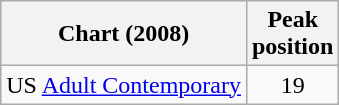<table class="wikitable">
<tr>
<th scope="col">Chart (2008)</th>
<th scope="col">Peak<br>position</th>
</tr>
<tr>
<td>US <a href='#'>Adult Contemporary</a></td>
<td align="center">19</td>
</tr>
</table>
